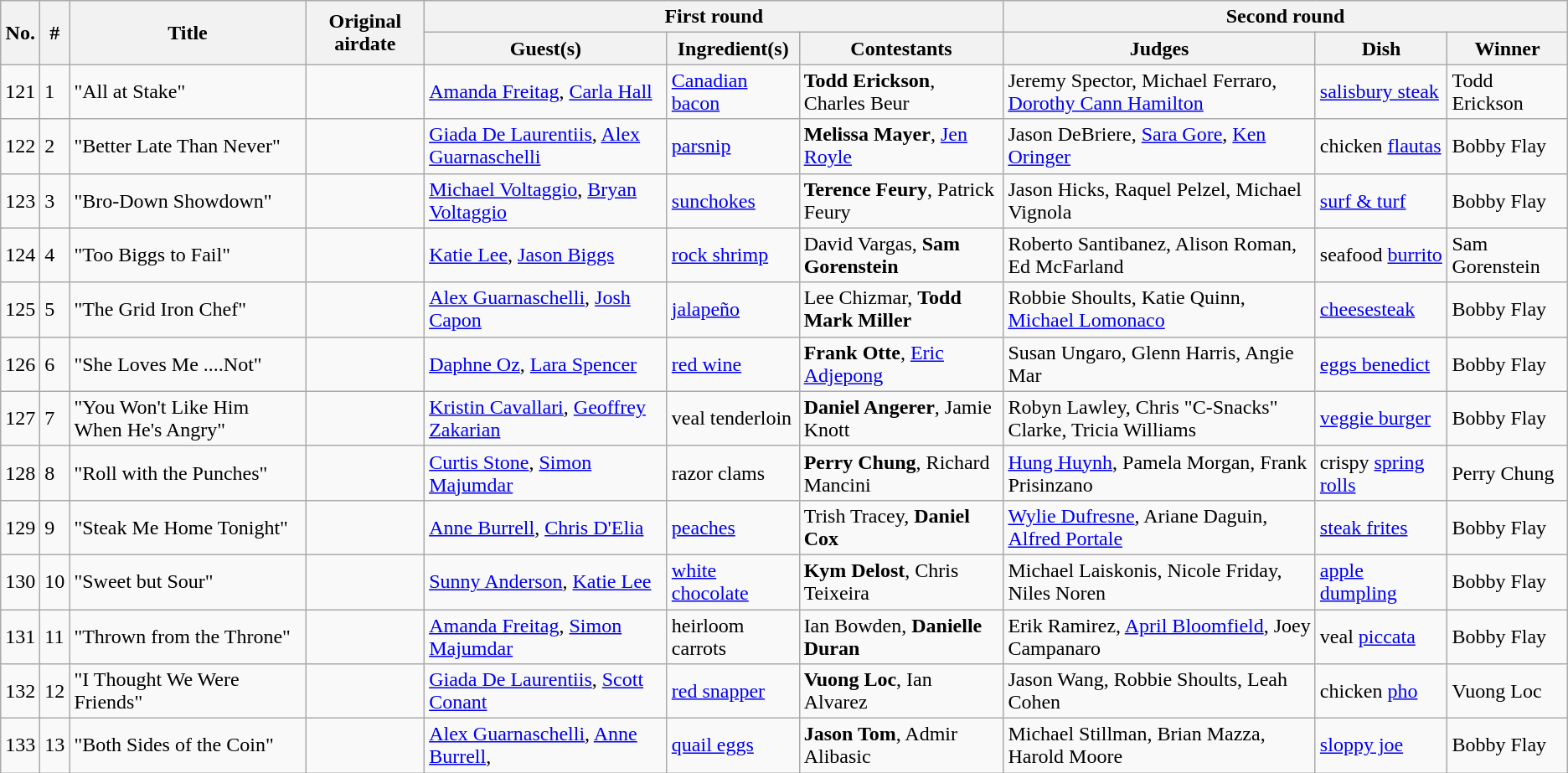<table class="wikitable">
<tr>
<th rowspan="2">No.</th>
<th rowspan="2">#</th>
<th rowspan="2">Title</th>
<th rowspan="2">Original airdate</th>
<th colspan="3">First round</th>
<th colspan="3">Second round</th>
</tr>
<tr>
<th>Guest(s)</th>
<th>Ingredient(s)</th>
<th>Contestants</th>
<th>Judges</th>
<th>Dish</th>
<th>Winner</th>
</tr>
<tr>
<td>121</td>
<td>1</td>
<td>"All at Stake"</td>
<td></td>
<td><a href='#'>Amanda Freitag</a>, <a href='#'>Carla Hall</a></td>
<td><a href='#'>Canadian bacon</a></td>
<td><strong>Todd Erickson</strong>, Charles Beur</td>
<td>Jeremy Spector, Michael Ferraro, <a href='#'>Dorothy Cann Hamilton</a></td>
<td><a href='#'>salisbury steak</a></td>
<td>Todd Erickson</td>
</tr>
<tr>
<td>122</td>
<td>2</td>
<td>"Better Late Than Never"</td>
<td></td>
<td><a href='#'>Giada De Laurentiis</a>, <a href='#'>Alex Guarnaschelli</a></td>
<td><a href='#'>parsnip</a></td>
<td><strong>Melissa Mayer</strong>, <a href='#'>Jen Royle</a></td>
<td>Jason DeBriere, <a href='#'>Sara Gore</a>, <a href='#'>Ken Oringer</a></td>
<td>chicken <a href='#'>flautas</a></td>
<td>Bobby Flay</td>
</tr>
<tr>
<td>123</td>
<td>3</td>
<td>"Bro-Down Showdown"</td>
<td></td>
<td><a href='#'>Michael Voltaggio</a>, <a href='#'>Bryan Voltaggio</a></td>
<td><a href='#'>sunchokes</a></td>
<td><strong>Terence Feury</strong>, Patrick Feury</td>
<td>Jason Hicks, Raquel Pelzel, Michael Vignola</td>
<td><a href='#'>surf & turf</a></td>
<td>Bobby Flay</td>
</tr>
<tr>
<td>124</td>
<td>4</td>
<td>"Too Biggs to Fail"</td>
<td></td>
<td><a href='#'>Katie Lee</a>, <a href='#'>Jason Biggs</a></td>
<td><a href='#'>rock shrimp</a></td>
<td>David Vargas, <strong>Sam Gorenstein</strong></td>
<td>Roberto Santibanez, Alison Roman, Ed McFarland</td>
<td>seafood <a href='#'>burrito</a></td>
<td>Sam Gorenstein</td>
</tr>
<tr>
<td>125</td>
<td>5</td>
<td>"The Grid Iron Chef"</td>
<td></td>
<td><a href='#'>Alex Guarnaschelli</a>, <a href='#'>Josh Capon</a></td>
<td><a href='#'>jalapeño</a></td>
<td>Lee Chizmar, <strong>Todd Mark Miller</strong></td>
<td>Robbie Shoults, Katie Quinn, <a href='#'>Michael Lomonaco</a></td>
<td><a href='#'>cheesesteak</a></td>
<td>Bobby Flay</td>
</tr>
<tr>
<td>126</td>
<td>6</td>
<td>"She Loves Me ....Not"</td>
<td></td>
<td><a href='#'>Daphne Oz</a>, <a href='#'>Lara Spencer</a></td>
<td><a href='#'>red wine</a></td>
<td><strong>Frank Otte</strong>, <a href='#'>Eric Adjepong</a></td>
<td>Susan Ungaro, Glenn Harris, Angie Mar</td>
<td><a href='#'>eggs benedict</a></td>
<td>Bobby Flay</td>
</tr>
<tr>
<td>127</td>
<td>7</td>
<td>"You Won't Like Him When He's Angry"</td>
<td></td>
<td><a href='#'>Kristin Cavallari</a>, <a href='#'>Geoffrey Zakarian</a></td>
<td>veal tenderloin</td>
<td><strong>Daniel Angerer</strong>, Jamie Knott</td>
<td>Robyn Lawley, Chris "C-Snacks" Clarke, Tricia Williams</td>
<td><a href='#'>veggie burger</a></td>
<td>Bobby Flay</td>
</tr>
<tr>
<td>128</td>
<td>8</td>
<td>"Roll with the Punches"</td>
<td></td>
<td><a href='#'>Curtis Stone</a>, <a href='#'>Simon Majumdar</a></td>
<td>razor clams</td>
<td><strong>Perry Chung</strong>, Richard Mancini</td>
<td><a href='#'>Hung Huynh</a>, Pamela Morgan, Frank Prisinzano</td>
<td>crispy <a href='#'>spring rolls</a></td>
<td>Perry Chung</td>
</tr>
<tr>
<td>129</td>
<td>9</td>
<td>"Steak Me Home Tonight"</td>
<td></td>
<td><a href='#'>Anne Burrell</a>, <a href='#'>Chris D'Elia</a></td>
<td><a href='#'>peaches</a></td>
<td>Trish Tracey, <strong>Daniel Cox</strong></td>
<td><a href='#'>Wylie Dufresne</a>, Ariane Daguin, <a href='#'>Alfred Portale</a></td>
<td><a href='#'>steak frites</a></td>
<td>Bobby Flay</td>
</tr>
<tr>
<td>130</td>
<td>10</td>
<td>"Sweet but Sour"</td>
<td></td>
<td><a href='#'>Sunny Anderson</a>, <a href='#'>Katie Lee</a></td>
<td><a href='#'>white chocolate</a></td>
<td><strong>Kym Delost</strong>, Chris Teixeira</td>
<td>Michael Laiskonis, Nicole Friday, Niles Noren</td>
<td><a href='#'>apple dumpling</a></td>
<td>Bobby Flay</td>
</tr>
<tr>
<td>131</td>
<td>11</td>
<td>"Thrown from the Throne"</td>
<td></td>
<td><a href='#'>Amanda Freitag</a>, <a href='#'>Simon Majumdar</a></td>
<td>heirloom carrots</td>
<td>Ian Bowden, <strong>Danielle Duran</strong></td>
<td>Erik Ramirez, <a href='#'>April Bloomfield</a>, Joey Campanaro</td>
<td>veal <a href='#'>piccata</a></td>
<td>Bobby Flay</td>
</tr>
<tr>
<td>132</td>
<td>12</td>
<td>"I Thought We Were Friends"</td>
<td></td>
<td><a href='#'>Giada De Laurentiis</a>, <a href='#'>Scott Conant</a></td>
<td><a href='#'>red snapper</a></td>
<td><strong>Vuong Loc</strong>, Ian Alvarez</td>
<td>Jason Wang, Robbie Shoults, Leah Cohen</td>
<td>chicken <a href='#'>pho</a></td>
<td>Vuong Loc</td>
</tr>
<tr>
<td>133</td>
<td>13</td>
<td>"Both Sides of the Coin"</td>
<td></td>
<td><a href='#'>Alex Guarnaschelli</a>, <a href='#'>Anne Burrell</a>,</td>
<td><a href='#'>quail eggs</a></td>
<td><strong>Jason Tom</strong>, Admir Alibasic</td>
<td>Michael Stillman, Brian Mazza, Harold Moore</td>
<td><a href='#'>sloppy joe</a></td>
<td>Bobby Flay</td>
</tr>
</table>
